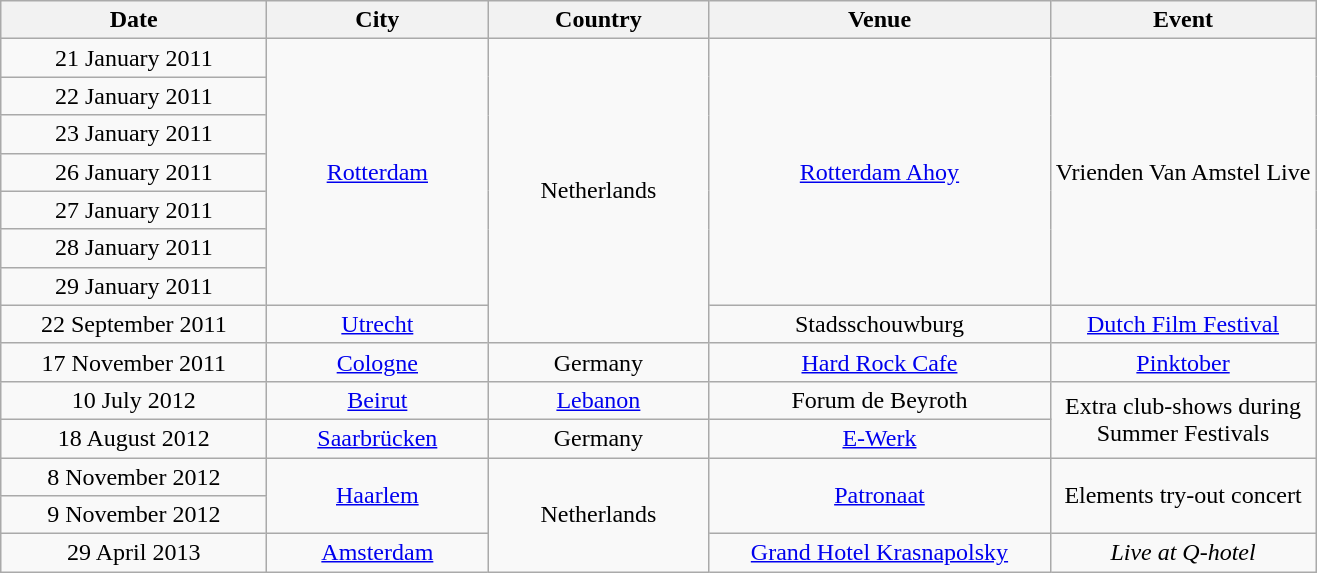<table class="wikitable" style="text-align:center;">
<tr>
<th width="170">Date</th>
<th width="140">City</th>
<th width="140">Country</th>
<th width="220">Venue</th>
<th width="170">Event</th>
</tr>
<tr>
<td>21 January 2011</td>
<td rowspan="7"><a href='#'>Rotterdam</a></td>
<td rowspan="8">Netherlands</td>
<td rowspan="7"><a href='#'>Rotterdam Ahoy</a></td>
<td rowspan="7">Vrienden Van Amstel Live</td>
</tr>
<tr>
<td>22 January 2011</td>
</tr>
<tr>
<td>23 January 2011</td>
</tr>
<tr>
<td>26 January 2011</td>
</tr>
<tr>
<td>27 January 2011</td>
</tr>
<tr>
<td>28 January 2011</td>
</tr>
<tr>
<td>29 January 2011</td>
</tr>
<tr>
<td>22 September 2011</td>
<td><a href='#'>Utrecht</a></td>
<td>Stadsschouwburg</td>
<td><a href='#'>Dutch Film Festival</a></td>
</tr>
<tr>
<td>17 November 2011</td>
<td><a href='#'>Cologne</a></td>
<td>Germany</td>
<td><a href='#'>Hard Rock Cafe</a></td>
<td><a href='#'>Pinktober</a></td>
</tr>
<tr>
<td>10 July 2012</td>
<td><a href='#'>Beirut</a></td>
<td><a href='#'>Lebanon</a></td>
<td>Forum de Beyroth</td>
<td rowspan="2">Extra club-shows during Summer Festivals</td>
</tr>
<tr>
<td>18 August 2012</td>
<td><a href='#'>Saarbrücken</a></td>
<td>Germany</td>
<td><a href='#'>E-Werk</a></td>
</tr>
<tr>
<td>8 November 2012</td>
<td rowspan="2"><a href='#'>Haarlem</a></td>
<td rowspan="3">Netherlands</td>
<td rowspan="2"><a href='#'>Patronaat</a></td>
<td rowspan="2">Elements try-out concert</td>
</tr>
<tr>
<td>9 November 2012</td>
</tr>
<tr>
<td>29 April 2013</td>
<td><a href='#'>Amsterdam</a></td>
<td><a href='#'>Grand Hotel Krasnapolsky</a></td>
<td><em>Live at Q-hotel</em></td>
</tr>
</table>
